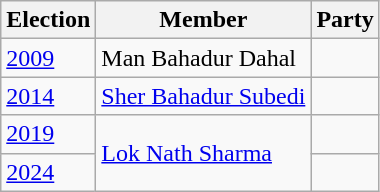<table class="wikitable sortable">
<tr>
<th>Election</th>
<th>Member</th>
<th colspan=2>Party</th>
</tr>
<tr>
<td><a href='#'>2009</a></td>
<td>Man Bahadur Dahal</td>
<td></td>
</tr>
<tr>
<td><a href='#'>2014</a></td>
<td><a href='#'>Sher Bahadur Subedi</a></td>
</tr>
<tr>
<td><a href='#'>2019</a></td>
<td rowspan=2><a href='#'>Lok Nath Sharma</a></td>
<td></td>
</tr>
<tr>
<td><a href='#'>2024</a></td>
</tr>
</table>
